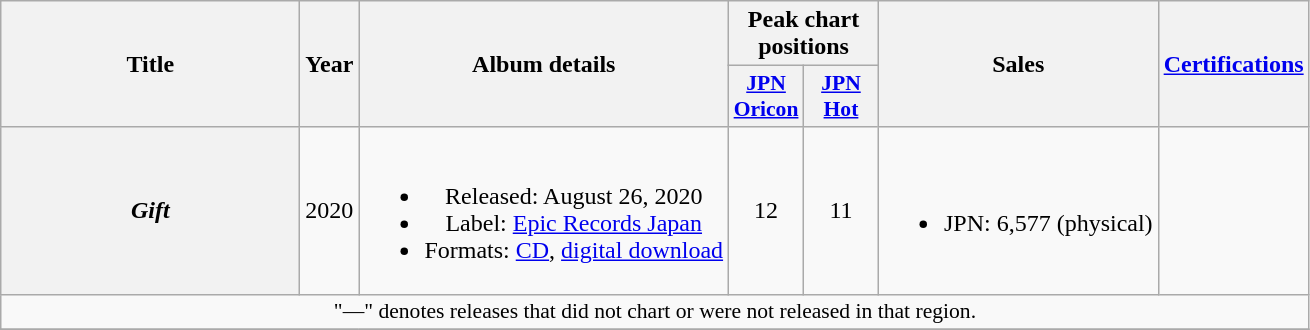<table class="wikitable plainrowheaders" style="text-align:center;">
<tr>
<th scope="col" rowspan="2" style="width:12em;">Title</th>
<th scope="col" rowspan="2">Year</th>
<th scope="col" rowspan="2">Album details</th>
<th scope="col" colspan="2">Peak chart positions</th>
<th scope="col" rowspan="2">Sales<br></th>
<th scope="col" rowspan="2"><a href='#'>Certifications</a></th>
</tr>
<tr>
<th scope="col" style="width:3em;font-size:90%;"><a href='#'>JPN<br>Oricon</a><br></th>
<th scope="col" style="width:3em;font-size:90%;"><a href='#'>JPN<br>Hot</a><br></th>
</tr>
<tr>
<th scope="row"><em>Gift</em></th>
<td>2020</td>
<td><br><ul><li>Released: August 26, 2020</li><li>Label: <a href='#'>Epic Records Japan</a></li><li>Formats: <a href='#'>CD</a>, <a href='#'>digital download</a></li></ul></td>
<td>12</td>
<td>11</td>
<td><br><ul><li>JPN: 6,577 (physical)</li></ul></td>
<td></td>
</tr>
<tr>
<td colspan="7" style="font-size:90%;">"—" denotes releases that did not chart or were not released in that region.</td>
</tr>
<tr>
</tr>
</table>
